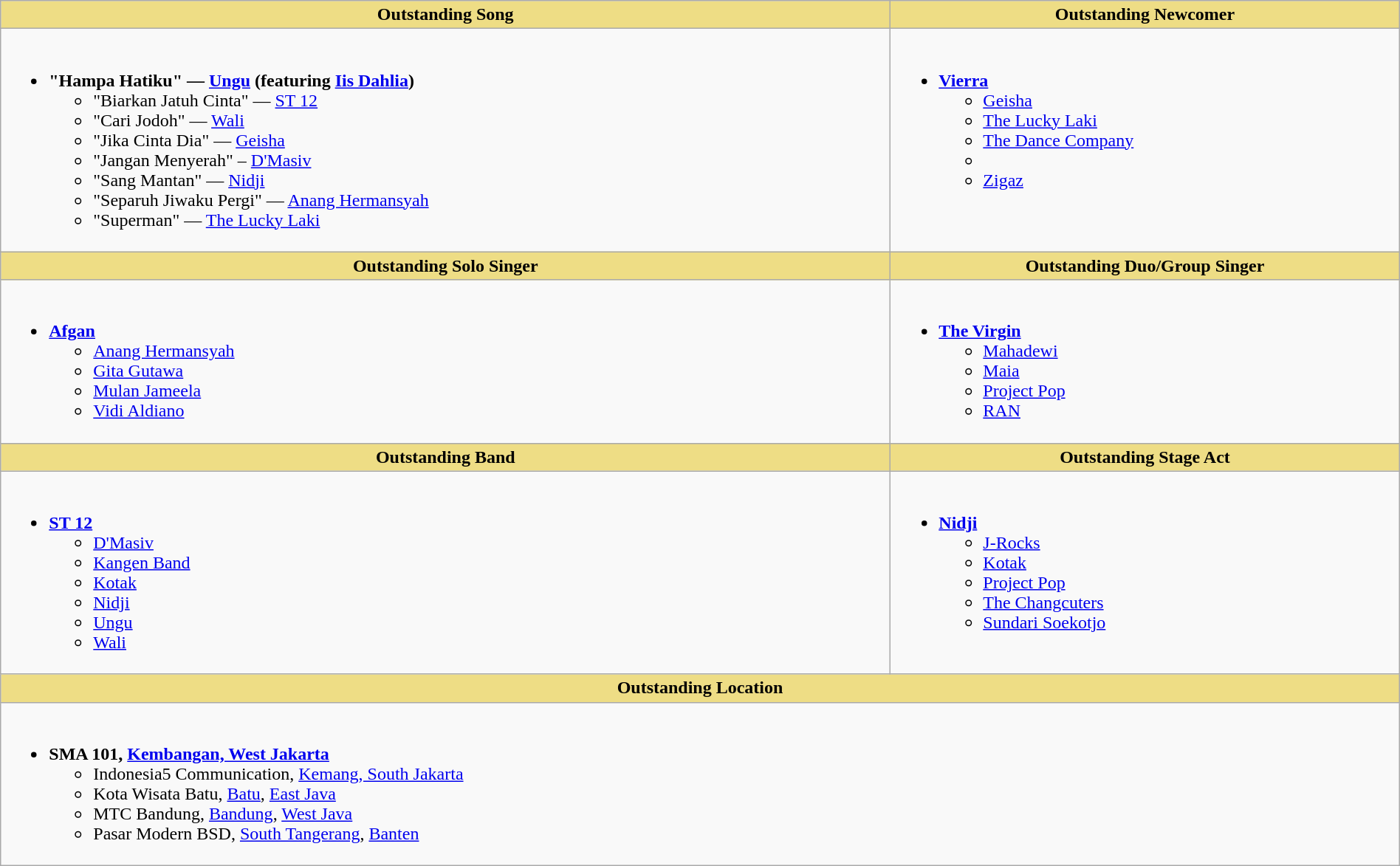<table class="wikitable" style="width:100%;">
<tr>
<th style="background:#EEDD85; width=50%">Outstanding Song</th>
<th style="background:#EEDD85; width=50%">Outstanding Newcomer</th>
</tr>
<tr>
<td valign= "top"><br><ul><li><strong>"Hampa Hatiku" — <a href='#'>Ungu</a> (featuring <a href='#'>Iis Dahlia</a>)</strong><ul><li>"Biarkan Jatuh Cinta" — <a href='#'>ST 12</a></li><li>"Cari Jodoh" — <a href='#'>Wali</a></li><li>"Jika Cinta Dia" — <a href='#'>Geisha</a></li><li>"Jangan Menyerah" – <a href='#'>D'Masiv</a></li><li>"Sang Mantan" — <a href='#'>Nidji</a></li><li>"Separuh Jiwaku Pergi" — <a href='#'>Anang Hermansyah</a></li><li>"Superman" — <a href='#'>The Lucky Laki</a></li></ul></li></ul></td>
<td valign= "top"><br><ul><li><strong><a href='#'>Vierra</a></strong><ul><li><a href='#'>Geisha</a></li><li><a href='#'>The Lucky Laki</a></li><li><a href='#'>The Dance Company</a></li><li></li><li><a href='#'>Zigaz</a></li></ul></li></ul></td>
</tr>
<tr>
<th style="background:#EEDD85; width=50%">Outstanding Solo Singer</th>
<th style="background:#EEDD85; width=50%">Outstanding Duo/Group Singer</th>
</tr>
<tr>
<td valign= "top"><br><ul><li><strong><a href='#'>Afgan</a></strong><ul><li><a href='#'>Anang Hermansyah</a></li><li><a href='#'>Gita Gutawa</a></li><li><a href='#'>Mulan Jameela</a></li><li><a href='#'>Vidi Aldiano</a></li></ul></li></ul></td>
<td valign= "top"><br><ul><li><strong><a href='#'>The Virgin</a></strong><ul><li><a href='#'>Mahadewi</a></li><li><a href='#'>Maia</a></li><li><a href='#'>Project Pop</a></li><li><a href='#'>RAN</a></li></ul></li></ul></td>
</tr>
<tr>
<th style="background:#EEDD85; width=50%">Outstanding Band</th>
<th style="background:#EEDD85; width=50%">Outstanding Stage Act</th>
</tr>
<tr>
<td valign= "top"><br><ul><li><strong><a href='#'>ST 12</a></strong><ul><li><a href='#'>D'Masiv</a></li><li><a href='#'>Kangen Band</a></li><li><a href='#'>Kotak</a></li><li><a href='#'>Nidji</a></li><li><a href='#'>Ungu</a></li><li><a href='#'>Wali</a></li></ul></li></ul></td>
<td valign= "top"><br><ul><li><strong><a href='#'>Nidji</a></strong><ul><li><a href='#'>J-Rocks</a></li><li><a href='#'>Kotak</a></li><li><a href='#'>Project Pop</a></li><li><a href='#'>The Changcuters</a></li><li><a href='#'>Sundari Soekotjo</a></li></ul></li></ul></td>
</tr>
<tr>
<th style="background:#EEDD85; width=50%" colspan= "2">Outstanding Location</th>
</tr>
<tr>
<td valign= "top" colspan= "2"><br><ul><li><strong>SMA 101, <a href='#'>Kembangan, West Jakarta</a></strong><ul><li>Indonesia5 Communication, <a href='#'>Kemang, South Jakarta</a></li><li>Kota Wisata Batu, <a href='#'>Batu</a>, <a href='#'>East Java</a></li><li>MTC Bandung, <a href='#'>Bandung</a>, <a href='#'>West Java</a></li><li>Pasar Modern BSD, <a href='#'>South Tangerang</a>, <a href='#'>Banten</a></li></ul></li></ul></td>
</tr>
</table>
